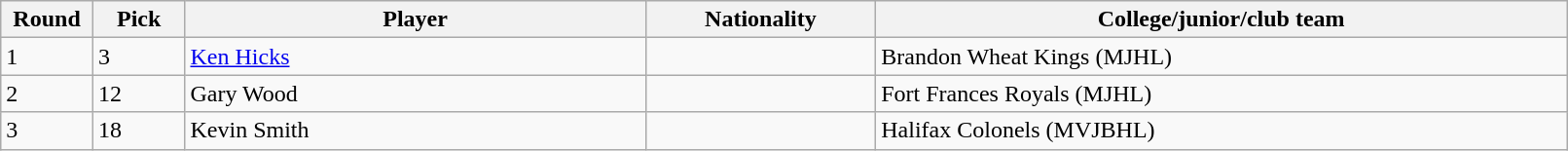<table class="wikitable">
<tr>
<th bgcolor="#DDDDFF" width="5%">Round</th>
<th bgcolor="#DDDDFF" width="5%">Pick</th>
<th bgcolor="#DDDDFF" width="25%">Player</th>
<th bgcolor="#DDDDFF" width="12.5%">Nationality</th>
<th bgcolor="#DDDDFF" width="37.5%">College/junior/club team</th>
</tr>
<tr>
<td>1</td>
<td>3</td>
<td><a href='#'>Ken Hicks</a></td>
<td></td>
<td>Brandon Wheat Kings (MJHL)</td>
</tr>
<tr>
<td>2</td>
<td>12</td>
<td>Gary Wood</td>
<td></td>
<td>Fort Frances Royals (MJHL)</td>
</tr>
<tr>
<td>3</td>
<td>18</td>
<td>Kevin Smith</td>
<td></td>
<td>Halifax Colonels (MVJBHL)</td>
</tr>
</table>
